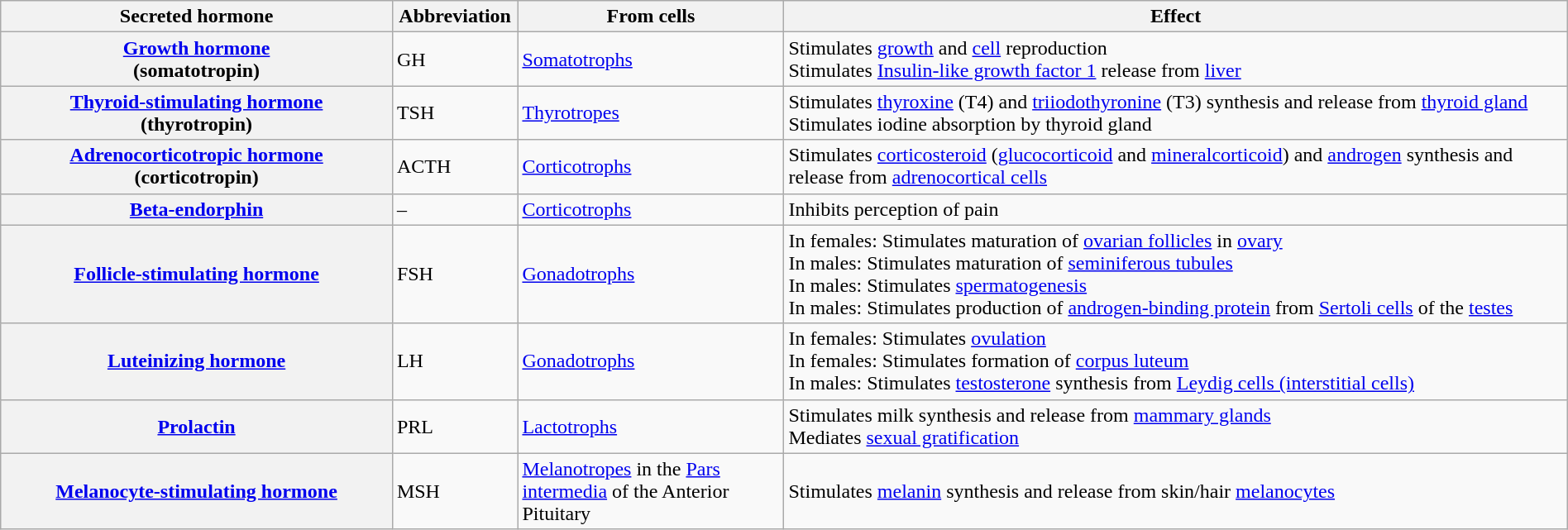<table class="wikitable" width=100%>
<tr>
<th width=25%>Secreted hormone</th>
<th width=8%>Abbreviation</th>
<th width=17%>From cells</th>
<th>Effect</th>
</tr>
<tr>
<th><a href='#'>Growth hormone</a> <br>(somatotropin)</th>
<td>GH</td>
<td><a href='#'>Somatotrophs</a></td>
<td>Stimulates <a href='#'>growth</a> and <a href='#'>cell</a> reproduction <br>Stimulates <a href='#'>Insulin-like growth factor 1</a> release from <a href='#'>liver</a></td>
</tr>
<tr>
<th><a href='#'>Thyroid-stimulating hormone</a> <br>(thyrotropin)</th>
<td>TSH</td>
<td><a href='#'>Thyrotropes</a></td>
<td>Stimulates <a href='#'>thyroxine</a> (T4) and <a href='#'>triiodothyronine</a> (T3) synthesis and release from <a href='#'>thyroid gland</a> <br>Stimulates iodine absorption by thyroid gland</td>
</tr>
<tr>
<th><a href='#'>Adrenocorticotropic hormone</a> <br>(corticotropin)</th>
<td>ACTH</td>
<td><a href='#'>Corticotrophs</a></td>
<td>Stimulates <a href='#'>corticosteroid</a> (<a href='#'>glucocorticoid</a> and <a href='#'>mineralcorticoid</a>) and <a href='#'>androgen</a> synthesis and release from <a href='#'>adrenocortical cells</a></td>
</tr>
<tr>
<th><a href='#'>Beta-endorphin</a></th>
<td>–</td>
<td><a href='#'>Corticotrophs</a></td>
<td>Inhibits perception of pain</td>
</tr>
<tr>
<th><a href='#'>Follicle-stimulating hormone</a></th>
<td>FSH</td>
<td><a href='#'>Gonadotrophs</a></td>
<td>In females: Stimulates maturation of <a href='#'>ovarian follicles</a> in <a href='#'>ovary</a> <br>In males: Stimulates maturation of <a href='#'>seminiferous tubules</a> <br>In males: Stimulates <a href='#'>spermatogenesis</a> <br>In males: Stimulates production of <a href='#'>androgen-binding protein</a> from <a href='#'>Sertoli cells</a> of the <a href='#'>testes</a></td>
</tr>
<tr>
<th><a href='#'>Luteinizing hormone</a></th>
<td>LH</td>
<td><a href='#'>Gonadotrophs</a></td>
<td>In females: Stimulates <a href='#'>ovulation</a> <br>In females: Stimulates formation of <a href='#'>corpus luteum</a> <br>In males: Stimulates <a href='#'>testosterone</a> synthesis from <a href='#'>Leydig cells (interstitial cells)</a></td>
</tr>
<tr>
<th><a href='#'>Prolactin</a></th>
<td>PRL</td>
<td><a href='#'>Lactotrophs</a></td>
<td>Stimulates milk synthesis and release from <a href='#'>mammary glands</a> <br>Mediates <a href='#'>sexual gratification</a></td>
</tr>
<tr>
<th><a href='#'>Melanocyte-stimulating hormone</a></th>
<td>MSH</td>
<td><a href='#'>Melanotropes</a> in the <a href='#'>Pars intermedia</a> of the Anterior Pituitary</td>
<td>Stimulates <a href='#'>melanin</a> synthesis and release from skin/hair <a href='#'>melanocytes</a></td>
</tr>
</table>
